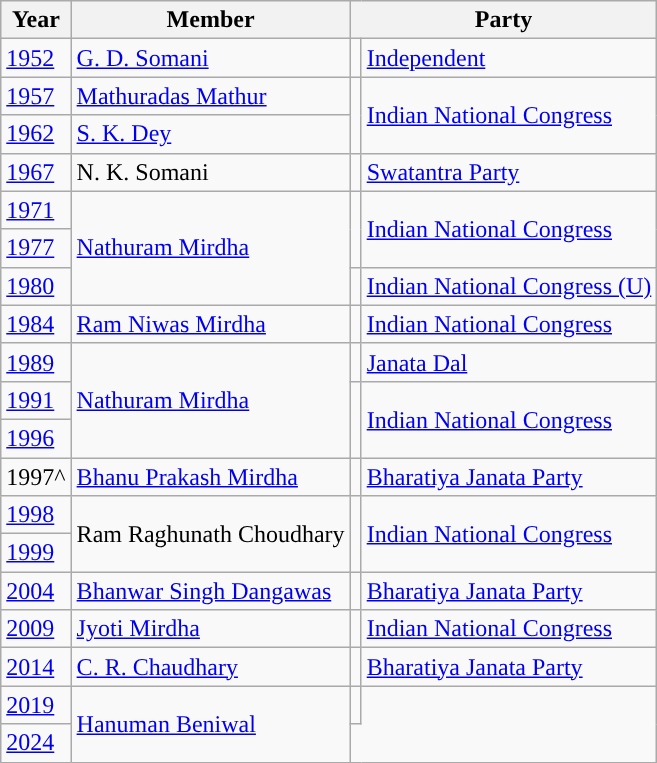<table class="wikitable">
<tr>
<th>Year</th>
<th>Member</th>
<th colspan="2">Party</th>
</tr>
<tr>
<td><a href='#'>1952</a></td>
<td><a href='#'>G. D. Somani</a></td>
<td style="background-color: "></td>
<td><a href='#'>Independent</a></td>
</tr>
<tr>
<td><a href='#'>1957</a></td>
<td><a href='#'>Mathuradas Mathur</a></td>
<td rowspan="2" style="background-color: "></td>
<td rowspan="2"><a href='#'>Indian National Congress</a></td>
</tr>
<tr>
<td><a href='#'>1962</a></td>
<td><a href='#'>S. K. Dey</a></td>
</tr>
<tr>
<td><a href='#'>1967</a></td>
<td>N. K. Somani</td>
<td style="background-color: "></td>
<td><a href='#'>Swatantra Party</a></td>
</tr>
<tr>
<td><a href='#'>1971</a></td>
<td rowspan="3"><a href='#'>Nathuram Mirdha</a></td>
<td rowspan="2" style="background-color: "></td>
<td rowspan="2"><a href='#'>Indian National Congress</a></td>
</tr>
<tr>
<td><a href='#'>1977</a></td>
</tr>
<tr>
<td><a href='#'>1980</a></td>
<td style="background-color: "></td>
<td><a href='#'>Indian National Congress (U)</a></td>
</tr>
<tr>
<td><a href='#'>1984</a></td>
<td><a href='#'>Ram Niwas Mirdha</a></td>
<td style="background-color: "></td>
<td><a href='#'>Indian National Congress</a></td>
</tr>
<tr>
<td><a href='#'>1989</a></td>
<td rowspan="3"><a href='#'>Nathuram Mirdha</a></td>
<td style="background-color: "></td>
<td><a href='#'>Janata Dal</a></td>
</tr>
<tr>
<td><a href='#'>1991</a></td>
<td rowspan="2" style="background-color: "></td>
<td rowspan="2"><a href='#'>Indian National Congress</a></td>
</tr>
<tr>
<td><a href='#'>1996</a></td>
</tr>
<tr>
<td>1997^</td>
<td><a href='#'>Bhanu Prakash Mirdha</a></td>
<td style="background-color: "></td>
<td><a href='#'>Bharatiya Janata Party</a></td>
</tr>
<tr>
<td><a href='#'>1998</a></td>
<td rowspan="2">Ram Raghunath Choudhary</td>
<td rowspan="2" style="background-color: "></td>
<td rowspan="2"><a href='#'>Indian National Congress</a></td>
</tr>
<tr>
<td><a href='#'>1999</a></td>
</tr>
<tr>
<td><a href='#'>2004</a></td>
<td><a href='#'>Bhanwar Singh Dangawas</a></td>
<td style="background-color: "></td>
<td><a href='#'>Bharatiya Janata Party</a></td>
</tr>
<tr>
<td><a href='#'>2009</a></td>
<td><a href='#'>Jyoti Mirdha</a></td>
<td style="background-color: "></td>
<td><a href='#'>Indian National Congress</a></td>
</tr>
<tr>
<td><a href='#'>2014</a></td>
<td><a href='#'>C. R. Chaudhary</a></td>
<td style="background-color: "></td>
<td><a href='#'>Bharatiya Janata Party</a></td>
</tr>
<tr>
<td><a href='#'>2019</a></td>
<td rowspan =2><a href='#'>Hanuman Beniwal</a></td>
<td></td>
</tr>
<tr>
<td><a href='#'>2024</a></td>
</tr>
<tr>
</tr>
</table>
